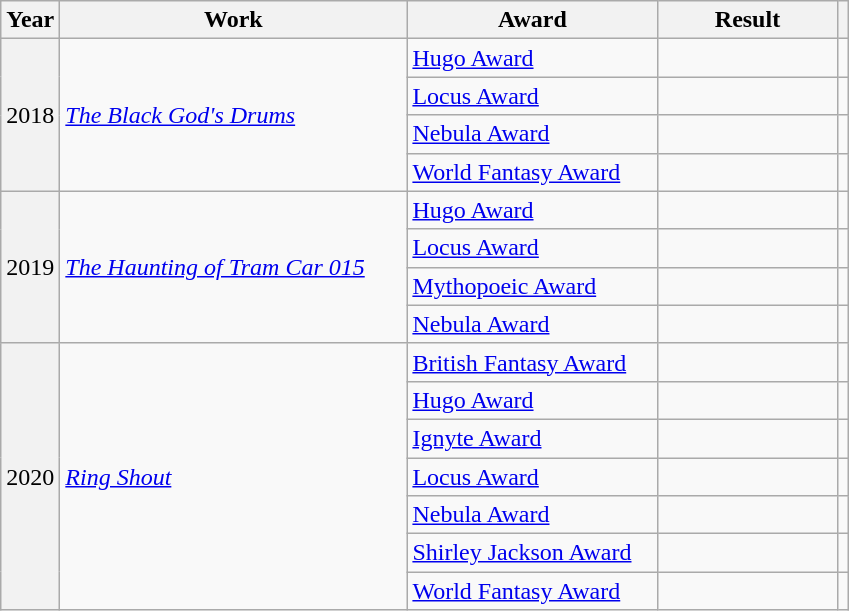<table class="wikitable">
<tr>
<th scope=col>Year</th>
<th scope=col style="min-width: 14em">Work</th>
<th scope=col style="min-width: 10em">Award</th>
<th scope=col style="min-width: 7em">Result</th>
<th scope=col class=unsortable></th>
</tr>
<tr>
<th scope=row rowspan=4 style="font-weight: normal">2018</th>
<td rowspan=4><em><a href='#'>The Black God's Drums</a></em></td>
<td><a href='#'>Hugo Award</a></td>
<td></td>
<td style="text-align: center"></td>
</tr>
<tr>
<td><a href='#'>Locus Award</a></td>
<td></td>
<td style="text-align: center"></td>
</tr>
<tr>
<td><a href='#'>Nebula Award</a></td>
<td></td>
<td style="text-align: center"></td>
</tr>
<tr>
<td><a href='#'>World Fantasy Award</a></td>
<td></td>
<td style="text-align: center"></td>
</tr>
<tr>
<th scope=row rowspan=4 style="font-weight: normal">2019</th>
<td rowspan=4><em><a href='#'>The Haunting of Tram Car 015</a></em></td>
<td><a href='#'>Hugo Award</a></td>
<td></td>
<td style="text-align: center"></td>
</tr>
<tr>
<td><a href='#'>Locus Award</a></td>
<td></td>
<td style="text-align: center"></td>
</tr>
<tr>
<td><a href='#'>Mythopoeic Award</a></td>
<td></td>
<td style="text-align: center"></td>
</tr>
<tr>
<td><a href='#'>Nebula Award</a></td>
<td></td>
<td style="text-align: center"></td>
</tr>
<tr>
<th rowspan="7" scope="row" style="font-weight: normal">2020</th>
<td rowspan="7"><em><a href='#'>Ring Shout</a></em></td>
<td><a href='#'>British Fantasy Award</a></td>
<td></td>
<td style="text-align: center"></td>
</tr>
<tr>
<td><a href='#'>Hugo Award</a></td>
<td></td>
<td style="text-align: center"></td>
</tr>
<tr>
<td><a href='#'>Ignyte Award</a></td>
<td></td>
<td></td>
</tr>
<tr>
<td><a href='#'>Locus Award</a></td>
<td></td>
<td style="text-align: center"></td>
</tr>
<tr>
<td><a href='#'>Nebula Award</a></td>
<td></td>
<td style="text-align: center"></td>
</tr>
<tr>
<td><a href='#'>Shirley Jackson Award</a></td>
<td></td>
<td style="text-align: center"></td>
</tr>
<tr>
<td><a href='#'>World Fantasy Award</a></td>
<td></td>
<td style="text-align: center"></td>
</tr>
</table>
